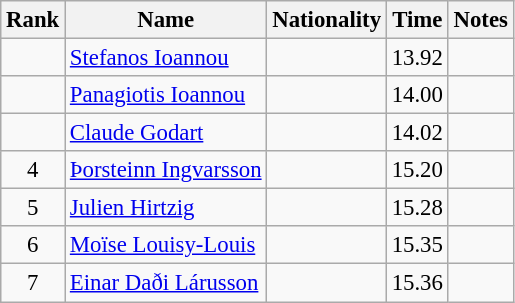<table class="wikitable sortable" style="text-align:center; font-size:95%">
<tr>
<th>Rank</th>
<th>Name</th>
<th>Nationality</th>
<th>Time</th>
<th>Notes</th>
</tr>
<tr>
<td></td>
<td align=left><a href='#'>Stefanos Ioannou</a></td>
<td align=left></td>
<td>13.92</td>
<td></td>
</tr>
<tr>
<td></td>
<td align=left><a href='#'>Panagiotis Ioannou</a></td>
<td align=left></td>
<td>14.00</td>
<td></td>
</tr>
<tr>
<td></td>
<td align=left><a href='#'>Claude Godart</a></td>
<td align=left></td>
<td>14.02</td>
<td></td>
</tr>
<tr>
<td>4</td>
<td align=left><a href='#'>Þorsteinn Ingvarsson</a></td>
<td align=left></td>
<td>15.20</td>
<td></td>
</tr>
<tr>
<td>5</td>
<td align=left><a href='#'>Julien Hirtzig</a></td>
<td align=left></td>
<td>15.28</td>
<td></td>
</tr>
<tr>
<td>6</td>
<td align=left><a href='#'>Moïse Louisy-Louis</a></td>
<td align=left></td>
<td>15.35</td>
<td></td>
</tr>
<tr>
<td>7</td>
<td align=left><a href='#'>Einar Daði Lárusson</a></td>
<td align=left></td>
<td>15.36</td>
<td></td>
</tr>
</table>
